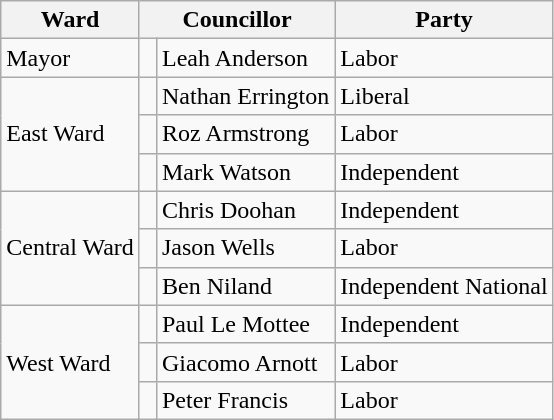<table class="wikitable">
<tr>
<th>Ward</th>
<th colspan="2">Councillor</th>
<th>Party</th>
</tr>
<tr>
<td>Mayor</td>
<td> </td>
<td>Leah Anderson</td>
<td>Labor</td>
</tr>
<tr>
<td rowspan="3">East Ward</td>
<td> </td>
<td>Nathan Errington</td>
<td>Liberal</td>
</tr>
<tr>
<td> </td>
<td>Roz Armstrong</td>
<td>Labor</td>
</tr>
<tr>
<td> </td>
<td>Mark Watson</td>
<td>Independent</td>
</tr>
<tr>
<td rowspan="3">Central Ward</td>
<td> </td>
<td>Chris Doohan</td>
<td>Independent</td>
</tr>
<tr>
<td> </td>
<td>Jason Wells</td>
<td>Labor</td>
</tr>
<tr>
<td> </td>
<td>Ben Niland</td>
<td>Independent National</td>
</tr>
<tr>
<td rowspan="3">West Ward</td>
<td> </td>
<td>Paul Le Mottee</td>
<td>Independent</td>
</tr>
<tr>
<td> </td>
<td>Giacomo Arnott</td>
<td>Labor</td>
</tr>
<tr>
<td> </td>
<td>Peter Francis</td>
<td>Labor</td>
</tr>
</table>
